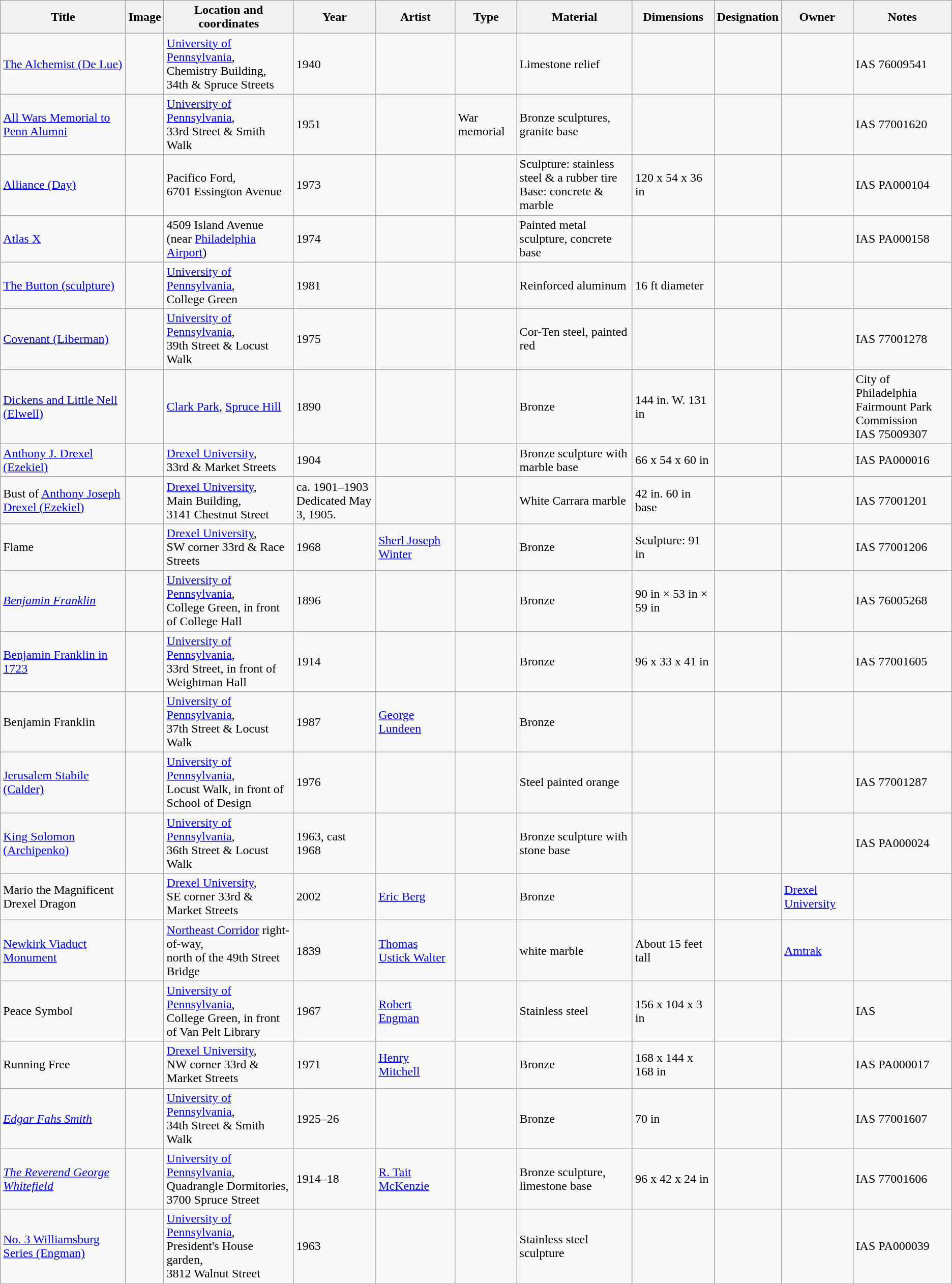<table class="wikitable sortable">
<tr>
<th>Title</th>
<th>Image</th>
<th>Location and coordinates</th>
<th>Year</th>
<th>Artist</th>
<th>Type</th>
<th>Material</th>
<th>Dimensions</th>
<th>Designation</th>
<th>Owner</th>
<th>Notes</th>
</tr>
<tr>
<td><a href='#'>The Alchemist (De Lue)</a></td>
<td></td>
<td><a href='#'>University of Pennsylvania</a>,<br>Chemistry Building,<br>34th & Spruce Streets<br><small></small></td>
<td>1940</td>
<td></td>
<td></td>
<td>Limestone relief</td>
<td></td>
<td></td>
<td></td>
<td>IAS 76009541</td>
</tr>
<tr>
<td><a href='#'>All Wars Memorial to Penn Alumni</a></td>
<td></td>
<td><a href='#'>University of Pennsylvania</a>,<br>33rd Street & Smith Walk<br><small></small></td>
<td>1951</td>
<td></td>
<td>War memorial</td>
<td>Bronze sculptures, granite base</td>
<td></td>
<td></td>
<td></td>
<td>IAS 77001620</td>
</tr>
<tr>
<td><a href='#'>Alliance (Day)</a></td>
<td></td>
<td>Pacifico Ford,<br>6701 Essington Avenue<br><small></small></td>
<td>1973</td>
<td></td>
<td></td>
<td>Sculpture: stainless steel & a rubber tire<br>Base: concrete & marble</td>
<td>120 x 54 x 36 in</td>
<td></td>
<td></td>
<td>IAS PA000104</td>
</tr>
<tr>
<td><a href='#'>Atlas X</a></td>
<td></td>
<td>4509 Island Avenue<br>(near <a href='#'>Philadelphia Airport</a>)<br><small></small></td>
<td>1974</td>
<td></td>
<td></td>
<td>Painted metal sculpture, concrete base</td>
<td></td>
<td></td>
<td></td>
<td>IAS PA000158</td>
</tr>
<tr>
<td><a href='#'>The Button (sculpture)</a></td>
<td></td>
<td><a href='#'>University of Pennsylvania</a>,<br>College Green<br><small></small></td>
<td>1981</td>
<td></td>
<td></td>
<td>Reinforced aluminum</td>
<td>16 ft diameter</td>
<td></td>
<td></td>
<td></td>
</tr>
<tr>
<td><a href='#'>Covenant (Liberman)</a></td>
<td></td>
<td><a href='#'>University of Pennsylvania</a>,<br>39th Street & Locust Walk<br><small></small></td>
<td>1975</td>
<td></td>
<td></td>
<td>Cor-Ten steel, painted red</td>
<td></td>
<td></td>
<td></td>
<td>IAS 77001278</td>
</tr>
<tr>
<td><a href='#'>Dickens and Little Nell (Elwell)</a></td>
<td></td>
<td><a href='#'>Clark Park</a>, <a href='#'>Spruce Hill</a><br><small></small></td>
<td>1890</td>
<td></td>
<td></td>
<td>Bronze</td>
<td>144 in. W. 131 in</td>
<td></td>
<td></td>
<td>City of Philadelphia <br>Fairmount Park Commission<br>IAS 75009307</td>
</tr>
<tr>
<td><a href='#'>Anthony J. Drexel (Ezekiel)</a></td>
<td></td>
<td><a href='#'>Drexel University</a>,<br>33rd & Market Streets<br><small></small></td>
<td>1904</td>
<td></td>
<td></td>
<td>Bronze sculpture with marble base</td>
<td>66 x 54 x 60 in</td>
<td></td>
<td></td>
<td>IAS PA000016</td>
</tr>
<tr>
<td>Bust of <a href='#'>Anthony Joseph Drexel (Ezekiel)</a></td>
<td></td>
<td><a href='#'>Drexel University</a>,<br>Main Building,<br>3141 Chestnut Street<br><small></small></td>
<td>ca. 1901–1903<br>Dedicated May 3, 1905.</td>
<td></td>
<td></td>
<td>White Carrara marble</td>
<td>42 in. 60 in base</td>
<td></td>
<td></td>
<td>IAS 77001201</td>
</tr>
<tr>
<td>Flame</td>
<td></td>
<td><a href='#'>Drexel University</a>,<br>SW corner 33rd & Race Streets<br><small></small></td>
<td>1968</td>
<td><a href='#'>Sherl Joseph Winter</a></td>
<td></td>
<td>Bronze</td>
<td>Sculpture: 91 in</td>
<td></td>
<td></td>
<td>IAS 77001206</td>
</tr>
<tr>
<td><a href='#'><em>Benjamin Franklin</em></a></td>
<td></td>
<td><a href='#'>University of Pennsylvania</a>,<br>College Green, in front of College Hall<br><small></small></td>
<td>1896</td>
<td></td>
<td></td>
<td>Bronze</td>
<td>90 in × 53 in × 59 in</td>
<td></td>
<td></td>
<td>IAS 76005268</td>
</tr>
<tr>
<td><a href='#'>Benjamin Franklin in 1723</a></td>
<td></td>
<td><a href='#'>University of Pennsylvania</a>,<br>33rd Street, in front of Weightman Hall<br><small></small></td>
<td>1914</td>
<td></td>
<td></td>
<td>Bronze</td>
<td>96 x 33 x 41 in</td>
<td></td>
<td></td>
<td>IAS 77001605</td>
</tr>
<tr>
<td>Benjamin Franklin</td>
<td></td>
<td><a href='#'>University of Pennsylvania</a>,<br>37th Street & Locust Walk<br><small></small></td>
<td>1987</td>
<td><a href='#'>George Lundeen</a></td>
<td></td>
<td>Bronze</td>
<td></td>
<td></td>
<td></td>
<td></td>
</tr>
<tr>
<td><a href='#'>Jerusalem Stabile (Calder)</a></td>
<td></td>
<td><a href='#'>University of Pennsylvania</a>,<br>Locust Walk, in front of School of Design<br><small></small></td>
<td>1976</td>
<td></td>
<td></td>
<td>Steel painted orange</td>
<td></td>
<td></td>
<td></td>
<td>IAS 77001287</td>
</tr>
<tr>
<td><a href='#'>King Solomon (Archipenko)</a></td>
<td></td>
<td><a href='#'>University of Pennsylvania</a>,<br>36th Street & Locust Walk<br></td>
<td>1963, cast 1968</td>
<td></td>
<td></td>
<td>Bronze sculpture with stone base</td>
<td></td>
<td></td>
<td></td>
<td>IAS PA000024</td>
</tr>
<tr>
<td>Mario the Magnificent<br>Drexel Dragon</td>
<td></td>
<td><a href='#'>Drexel University</a>,<br>SE corner 33rd & Market Streets<br><small></small></td>
<td>2002</td>
<td><a href='#'>Eric Berg</a></td>
<td></td>
<td>Bronze</td>
<td></td>
<td></td>
<td><a href='#'>Drexel University</a></td>
<td></td>
</tr>
<tr>
<td><a href='#'>Newkirk Viaduct Monument</a></td>
<td></td>
<td><a href='#'>Northeast Corridor</a> right-of-way,<br>north of the 49th Street Bridge<br><small></small></td>
<td>1839</td>
<td><a href='#'>Thomas Ustick Walter</a></td>
<td></td>
<td>white marble</td>
<td>About 15 feet tall</td>
<td></td>
<td><a href='#'>Amtrak</a></td>
<td></td>
</tr>
<tr>
<td>Peace Symbol</td>
<td></td>
<td><a href='#'>University of Pennsylvania</a>,<br>College Green, in front of Van Pelt Library<br><small></small></td>
<td>1967</td>
<td><a href='#'>Robert Engman</a></td>
<td></td>
<td>Stainless steel</td>
<td>156 x 104 x 3 in</td>
<td></td>
<td></td>
<td>IAS </td>
</tr>
<tr>
<td>Running Free</td>
<td></td>
<td><a href='#'>Drexel University</a>,<br>NW corner 33rd & Market Streets<br><small></small></td>
<td>1971</td>
<td><a href='#'>Henry Mitchell</a></td>
<td></td>
<td>Bronze</td>
<td>168 x 144 x 168 in</td>
<td></td>
<td></td>
<td>IAS PA000017</td>
</tr>
<tr>
<td><em><a href='#'>Edgar Fahs Smith</a></em></td>
<td></td>
<td><a href='#'>University of Pennsylvania</a>,<br>34th Street & Smith Walk<br><small></small></td>
<td>1925–26</td>
<td></td>
<td></td>
<td>Bronze</td>
<td>70 in</td>
<td></td>
<td></td>
<td>IAS 77001607</td>
</tr>
<tr>
<td><em><a href='#'>The Reverend George Whitefield</a></em></td>
<td></td>
<td><a href='#'>University of Pennsylvania</a>,<br>Quadrangle Dormitories,<br>3700 Spruce Street<br></td>
<td>1914–18</td>
<td><a href='#'>R. Tait McKenzie</a></td>
<td></td>
<td>Bronze sculpture, limestone base</td>
<td>96 x 42 x 24 in</td>
<td></td>
<td></td>
<td>IAS 77001606</td>
</tr>
<tr>
<td><a href='#'>No. 3 Williamsburg Series (Engman)</a></td>
<td></td>
<td><a href='#'>University of Pennsylvania</a>,<br>President's House garden,<br>3812 Walnut Street<br><small></small></td>
<td>1963</td>
<td></td>
<td></td>
<td>Stainless steel sculpture</td>
<td></td>
<td></td>
<td></td>
<td>IAS PA000039</td>
</tr>
</table>
